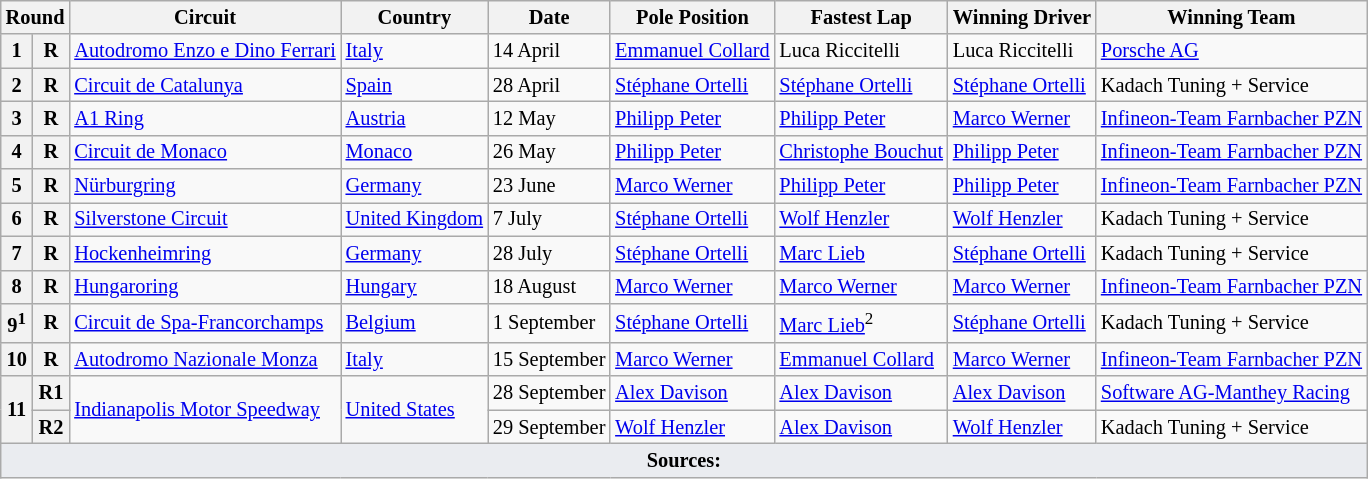<table class="wikitable" style="font-size: 85%">
<tr>
<th colspan=2>Round</th>
<th>Circuit</th>
<th>Country</th>
<th>Date</th>
<th>Pole Position</th>
<th>Fastest Lap</th>
<th>Winning Driver</th>
<th>Winning Team</th>
</tr>
<tr>
<th>1</th>
<th>R</th>
<td> <a href='#'>Autodromo Enzo e Dino Ferrari</a></td>
<td><a href='#'>Italy</a></td>
<td>14 April</td>
<td> <a href='#'>Emmanuel Collard</a></td>
<td> Luca Riccitelli</td>
<td> Luca Riccitelli</td>
<td> <a href='#'>Porsche AG</a></td>
</tr>
<tr>
<th>2</th>
<th>R</th>
<td> <a href='#'>Circuit de Catalunya</a></td>
<td><a href='#'>Spain</a></td>
<td>28 April</td>
<td> <a href='#'>Stéphane Ortelli</a></td>
<td> <a href='#'>Stéphane Ortelli</a></td>
<td> <a href='#'>Stéphane Ortelli</a></td>
<td> Kadach Tuning + Service</td>
</tr>
<tr>
<th>3</th>
<th>R</th>
<td> <a href='#'>A1 Ring</a></td>
<td><a href='#'>Austria</a></td>
<td>12 May</td>
<td> <a href='#'>Philipp Peter</a></td>
<td> <a href='#'>Philipp Peter</a></td>
<td> <a href='#'>Marco Werner</a></td>
<td> <a href='#'>Infineon-Team Farnbacher PZN</a></td>
</tr>
<tr>
<th>4</th>
<th>R</th>
<td> <a href='#'>Circuit de Monaco</a></td>
<td><a href='#'>Monaco</a></td>
<td>26 May</td>
<td> <a href='#'>Philipp Peter</a></td>
<td> <a href='#'>Christophe Bouchut</a></td>
<td> <a href='#'>Philipp Peter</a></td>
<td> <a href='#'>Infineon-Team Farnbacher PZN</a></td>
</tr>
<tr>
<th>5</th>
<th>R</th>
<td> <a href='#'>Nürburgring</a></td>
<td><a href='#'>Germany</a></td>
<td>23 June</td>
<td> <a href='#'>Marco Werner</a></td>
<td> <a href='#'>Philipp Peter</a></td>
<td> <a href='#'>Philipp Peter</a></td>
<td> <a href='#'>Infineon-Team Farnbacher PZN</a></td>
</tr>
<tr>
<th>6</th>
<th>R</th>
<td> <a href='#'>Silverstone Circuit</a></td>
<td><a href='#'>United Kingdom</a></td>
<td>7 July</td>
<td> <a href='#'>Stéphane Ortelli</a></td>
<td> <a href='#'>Wolf Henzler</a></td>
<td> <a href='#'>Wolf Henzler</a></td>
<td> Kadach Tuning + Service</td>
</tr>
<tr>
<th>7</th>
<th>R</th>
<td> <a href='#'>Hockenheimring</a></td>
<td><a href='#'>Germany</a></td>
<td>28 July</td>
<td> <a href='#'>Stéphane Ortelli</a></td>
<td> <a href='#'>Marc Lieb</a></td>
<td> <a href='#'>Stéphane Ortelli</a></td>
<td> Kadach Tuning + Service</td>
</tr>
<tr>
<th>8</th>
<th>R</th>
<td> <a href='#'>Hungaroring</a></td>
<td><a href='#'>Hungary</a></td>
<td>18 August</td>
<td> <a href='#'>Marco Werner</a></td>
<td> <a href='#'>Marco Werner</a></td>
<td> <a href='#'>Marco Werner</a></td>
<td> <a href='#'>Infineon-Team Farnbacher PZN</a></td>
</tr>
<tr>
<th>9<sup>1</sup></th>
<th>R</th>
<td> <a href='#'>Circuit de Spa-Francorchamps</a></td>
<td><a href='#'>Belgium</a></td>
<td>1 September</td>
<td> <a href='#'>Stéphane Ortelli</a></td>
<td> <a href='#'>Marc Lieb</a><sup>2</sup></td>
<td> <a href='#'>Stéphane Ortelli</a></td>
<td> Kadach Tuning + Service</td>
</tr>
<tr>
<th>10</th>
<th>R</th>
<td> <a href='#'>Autodromo Nazionale Monza</a></td>
<td><a href='#'>Italy</a></td>
<td>15 September</td>
<td> <a href='#'>Marco Werner</a></td>
<td> <a href='#'>Emmanuel Collard</a></td>
<td> <a href='#'>Marco Werner</a></td>
<td> <a href='#'>Infineon-Team Farnbacher PZN</a></td>
</tr>
<tr>
<th rowspan=2>11</th>
<th>R1</th>
<td rowspan=2> <a href='#'>Indianapolis Motor Speedway</a></td>
<td rowspan=2><a href='#'>United States</a></td>
<td>28 September</td>
<td> <a href='#'>Alex Davison</a></td>
<td> <a href='#'>Alex Davison</a></td>
<td> <a href='#'>Alex Davison</a></td>
<td> <a href='#'>Software AG-Manthey Racing</a></td>
</tr>
<tr>
<th>R2</th>
<td>29 September</td>
<td> <a href='#'>Wolf Henzler</a></td>
<td> <a href='#'>Alex Davison</a></td>
<td> <a href='#'>Wolf Henzler</a></td>
<td> Kadach Tuning + Service</td>
</tr>
<tr class="sortbottom">
<td colspan="9" style="background-color:#EAECF0;text-align:center"><strong>Sources:</strong></td>
</tr>
</table>
